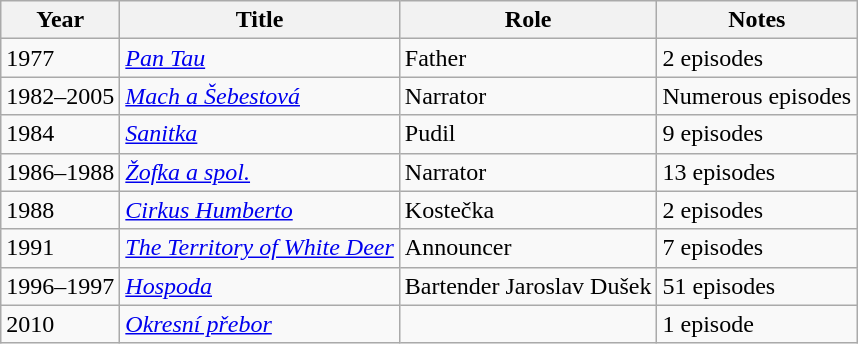<table class="wikitable sortable">
<tr>
<th>Year</th>
<th>Title</th>
<th>Role</th>
<th class="unsortable">Notes</th>
</tr>
<tr>
<td>1977</td>
<td><em><a href='#'>Pan Tau</a></em></td>
<td>Father</td>
<td>2 episodes</td>
</tr>
<tr>
<td>1982–2005</td>
<td><em><a href='#'>Mach a Šebestová</a></em></td>
<td>Narrator</td>
<td>Numerous episodes</td>
</tr>
<tr>
<td>1984</td>
<td><em><a href='#'>Sanitka</a></em></td>
<td>Pudil</td>
<td>9 episodes</td>
</tr>
<tr>
<td>1986–1988</td>
<td><em><a href='#'>Žofka a spol.</a></em></td>
<td>Narrator</td>
<td>13 episodes</td>
</tr>
<tr>
<td>1988</td>
<td><em><a href='#'>Cirkus Humberto</a></em></td>
<td>Kostečka</td>
<td>2 episodes</td>
</tr>
<tr>
<td>1991</td>
<td><em><a href='#'>The Territory of White Deer</a></em></td>
<td>Announcer</td>
<td>7 episodes</td>
</tr>
<tr>
<td>1996–1997</td>
<td><em><a href='#'>Hospoda</a></em></td>
<td>Bartender Jaroslav Dušek</td>
<td>51 episodes</td>
</tr>
<tr>
<td>2010</td>
<td><em><a href='#'>Okresní přebor</a></em></td>
<td></td>
<td>1 episode</td>
</tr>
</table>
